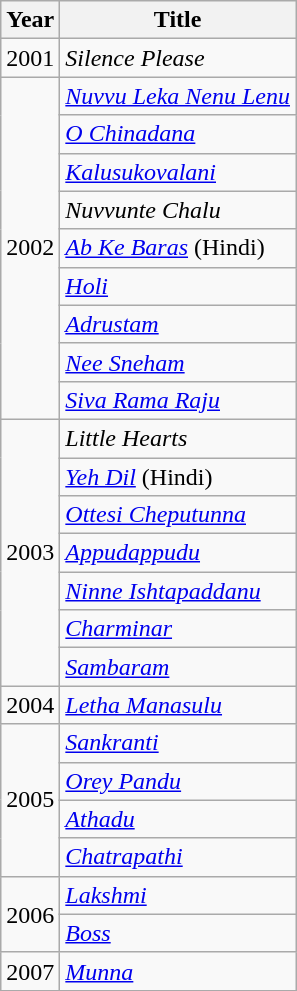<table class="wikitable sortable">
<tr>
<th>Year</th>
<th>Title</th>
</tr>
<tr>
<td>2001</td>
<td><em>Silence Please</em></td>
</tr>
<tr>
<td rowspan="9">2002</td>
<td><em><a href='#'>Nuvvu Leka Nenu Lenu</a></em></td>
</tr>
<tr>
<td><em><a href='#'>O Chinadana</a></em></td>
</tr>
<tr>
<td><em><a href='#'>Kalusukovalani</a></em></td>
</tr>
<tr>
<td><em>Nuvvunte Chalu</em></td>
</tr>
<tr>
<td><em><a href='#'>Ab Ke Baras</a></em> (Hindi)</td>
</tr>
<tr>
<td><em><a href='#'>Holi</a></em></td>
</tr>
<tr>
<td><em><a href='#'>Adrustam</a></em></td>
</tr>
<tr>
<td><em><a href='#'>Nee Sneham</a></em></td>
</tr>
<tr>
<td><em><a href='#'>Siva Rama Raju</a></em></td>
</tr>
<tr>
<td rowspan="7">2003</td>
<td><em>Little Hearts</em></td>
</tr>
<tr>
<td><em><a href='#'>Yeh Dil</a></em> (Hindi)</td>
</tr>
<tr>
<td><em><a href='#'>Ottesi Cheputunna</a></em></td>
</tr>
<tr>
<td><em><a href='#'>Appudappudu</a></em></td>
</tr>
<tr>
<td><em><a href='#'>Ninne Ishtapaddanu</a></em></td>
</tr>
<tr>
<td><em><a href='#'>Charminar</a></em></td>
</tr>
<tr>
<td><em><a href='#'>Sambaram</a></em></td>
</tr>
<tr>
<td>2004</td>
<td><em><a href='#'>Letha Manasulu</a></em></td>
</tr>
<tr>
<td rowspan="4">2005</td>
<td><em><a href='#'>Sankranti</a></em></td>
</tr>
<tr>
<td><em><a href='#'>Orey Pandu</a></em></td>
</tr>
<tr>
<td><em><a href='#'>Athadu</a></em></td>
</tr>
<tr>
<td><em><a href='#'>Chatrapathi</a></em></td>
</tr>
<tr>
<td rowspan="2">2006</td>
<td><em><a href='#'>Lakshmi</a></em></td>
</tr>
<tr>
<td><em><a href='#'>Boss</a></em></td>
</tr>
<tr>
<td>2007</td>
<td><em><a href='#'>Munna</a></em></td>
</tr>
</table>
